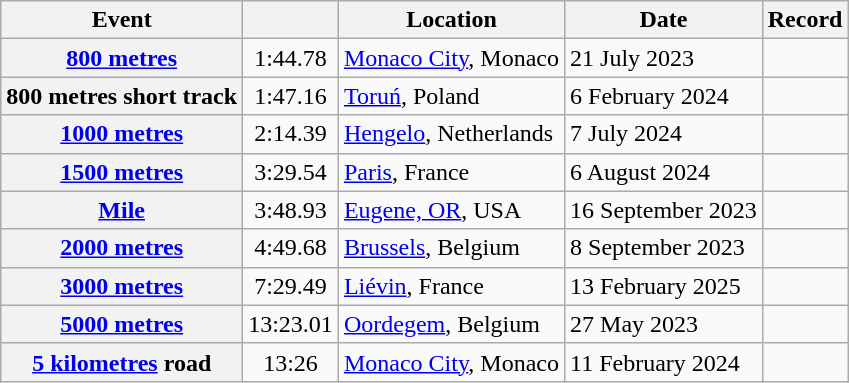<table class="wikitable plainrowheaders">
<tr>
<th scope="col">Event</th>
<th scope="col"></th>
<th scope="col">Location</th>
<th scope="col">Date</th>
<th scope="col">Record</th>
</tr>
<tr>
<th scope="row"><a href='#'>800&nbsp;metres</a></th>
<td style="text-align:center;">1:44.78</td>
<td><a href='#'>Monaco City</a>, Monaco</td>
<td>21 July 2023</td>
<td style="text-align:center;"></td>
</tr>
<tr>
<th scope="row">800 metres short track</th>
<td style="text-align:center;">1:47.16</td>
<td><a href='#'>Toruń</a>, Poland</td>
<td>6 February 2024</td>
<td style="text-align:center;"></td>
</tr>
<tr>
<th scope="row"><a href='#'>1000&nbsp;metres</a></th>
<td style="text-align:center;">2:14.39</td>
<td><a href='#'>Hengelo</a>, Netherlands</td>
<td>7 July 2024</td>
<td style="text-align:center;"> </td>
</tr>
<tr>
<th scope="row"><a href='#'>1500&nbsp;metres</a></th>
<td style="text-align:center;">3:29.54</td>
<td><a href='#'>Paris</a>, France</td>
<td>6 August 2024</td>
<td style="text-align:center;"> </td>
</tr>
<tr>
<th scope="row"><a href='#'>Mile</a></th>
<td style="text-align:center;">3:48.93</td>
<td><a href='#'>Eugene, OR</a>, USA</td>
<td>16 September 2023</td>
<td style="text-align:center;"> </td>
</tr>
<tr>
<th scope="row"><a href='#'>2000&nbsp;metres</a></th>
<td style="text-align:center;">4:49.68</td>
<td><a href='#'>Brussels</a>, Belgium</td>
<td>8 September 2023</td>
<td style="text-align:center;"></td>
</tr>
<tr>
<th scope="row"><a href='#'>3000&nbsp;metres</a></th>
<td style="text-align:center;">7:29.49</td>
<td><a href='#'>Liévin</a>, France</td>
<td>13 February 2025</td>
<td style="text-align:center;"></td>
</tr>
<tr>
<th scope="row"><a href='#'>5000&nbsp;metres</a></th>
<td style="text-align:center;">13:23.01</td>
<td><a href='#'>Oordegem</a>, Belgium</td>
<td>27 May 2023</td>
<td style="text-align:center;"></td>
</tr>
<tr>
<th scope="row"><a href='#'>5 kilometres</a> road</th>
<td style="text-align:center;">13:26</td>
<td><a href='#'>Monaco City</a>, Monaco</td>
<td>11 February 2024</td>
<td style="text-align:center;"></td>
</tr>
</table>
